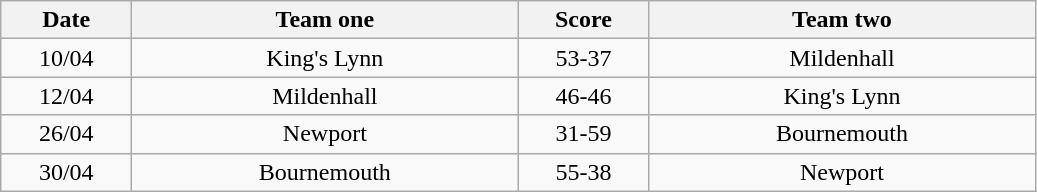<table class="wikitable" style="text-align: center">
<tr>
<th width=80>Date</th>
<th width=250>Team one</th>
<th width=80>Score</th>
<th width=250>Team two</th>
</tr>
<tr>
<td>10/04</td>
<td>King's Lynn</td>
<td>53-37</td>
<td>Mildenhall</td>
</tr>
<tr>
<td>12/04</td>
<td>Mildenhall</td>
<td>46-46</td>
<td>King's Lynn</td>
</tr>
<tr>
<td>26/04</td>
<td>Newport</td>
<td>31-59</td>
<td>Bournemouth</td>
</tr>
<tr>
<td>30/04</td>
<td>Bournemouth</td>
<td>55-38</td>
<td>Newport</td>
</tr>
</table>
